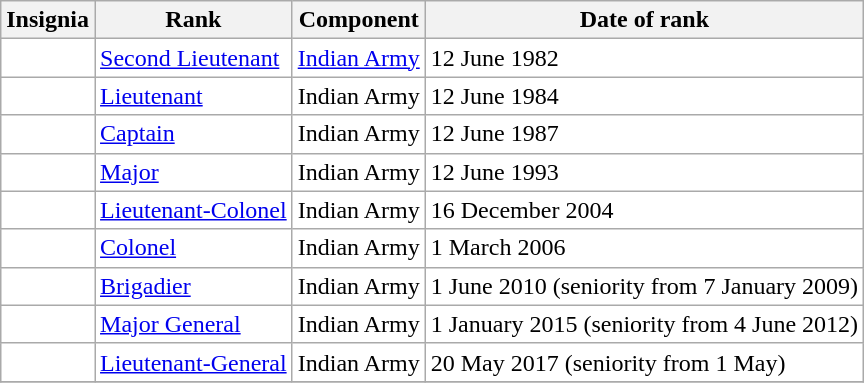<table class="wikitable" style="background:white">
<tr>
<th>Insignia</th>
<th>Rank</th>
<th>Component</th>
<th>Date of rank</th>
</tr>
<tr>
<td align="center"></td>
<td><a href='#'>Second Lieutenant</a></td>
<td><a href='#'>Indian Army</a></td>
<td>12 June 1982</td>
</tr>
<tr>
<td align="center"></td>
<td><a href='#'>Lieutenant</a></td>
<td>Indian Army</td>
<td>12 June 1984</td>
</tr>
<tr>
<td align="center"></td>
<td><a href='#'>Captain</a></td>
<td>Indian Army</td>
<td>12 June 1987</td>
</tr>
<tr>
<td align="center"></td>
<td><a href='#'>Major</a></td>
<td>Indian Army</td>
<td>12 June 1993</td>
</tr>
<tr>
<td align="center"></td>
<td><a href='#'>Lieutenant-Colonel</a></td>
<td>Indian Army</td>
<td>16 December 2004</td>
</tr>
<tr>
<td align="center"></td>
<td><a href='#'>Colonel</a></td>
<td>Indian Army</td>
<td>1 March 2006</td>
</tr>
<tr>
<td align="center"></td>
<td><a href='#'>Brigadier</a></td>
<td>Indian Army</td>
<td>1 June 2010 (seniority from 7 January 2009)</td>
</tr>
<tr>
<td align="center"></td>
<td><a href='#'>Major General</a></td>
<td>Indian Army</td>
<td>1 January 2015 (seniority from 4 June 2012)</td>
</tr>
<tr>
<td align="center"></td>
<td><a href='#'>Lieutenant-General</a></td>
<td>Indian Army</td>
<td>20 May 2017 (seniority from 1 May)</td>
</tr>
<tr>
</tr>
</table>
